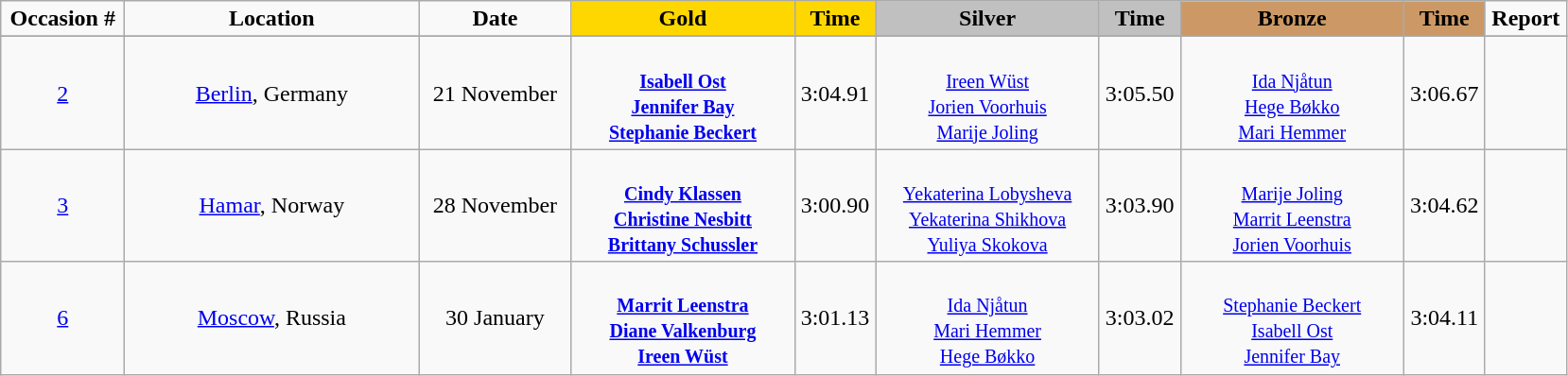<table class="wikitable">
<tr>
<td width="80" align="center"><strong>Occasion #</strong></td>
<td width="200" align="center"><strong>Location</strong></td>
<td width="100" align="center"><strong>Date</strong></td>
<td width="150" bgcolor="gold" align="center"><strong>Gold</strong></td>
<td width="50" bgcolor="gold" align="center"><strong>Time</strong></td>
<td width="150" bgcolor="silver" align="center"><strong>Silver</strong></td>
<td width="50" bgcolor="silver" align="center"><strong>Time</strong></td>
<td width="150" bgcolor="#CC9966" align="center"><strong>Bronze</strong></td>
<td width="50" bgcolor="#CC9966" align="center"><strong>Time</strong></td>
<td width="50" align="center"><strong>Report</strong></td>
</tr>
<tr bgcolor="#cccccc">
</tr>
<tr>
<td align="center"><a href='#'>2</a></td>
<td align="center"><a href='#'>Berlin</a>, Germany</td>
<td align="center">21 November</td>
<td align="center"><strong></strong><br><small><strong><a href='#'>Isabell Ost</a><br><a href='#'>Jennifer Bay</a><br><a href='#'>Stephanie Beckert</a></strong></small></td>
<td align="center">3:04.91</td>
<td align="center"><br><small><a href='#'>Ireen Wüst</a><br><a href='#'>Jorien Voorhuis</a><br><a href='#'>Marije Joling</a></small></td>
<td align="center">3:05.50</td>
<td align="center"><br><small><a href='#'>Ida Njåtun</a><br><a href='#'>Hege Bøkko</a><br><a href='#'>Mari Hemmer</a></small></td>
<td align="center">3:06.67</td>
<td align="center"></td>
</tr>
<tr>
<td align="center"><a href='#'>3</a></td>
<td align="center"><a href='#'>Hamar</a>, Norway</td>
<td align="center">28 November</td>
<td align="center"><strong></strong><br><small><strong><a href='#'>Cindy Klassen</a><br><a href='#'>Christine Nesbitt</a><br><a href='#'>Brittany Schussler</a></strong></small></td>
<td align="center">3:00.90</td>
<td align="center"><br><small><a href='#'>Yekaterina Lobysheva</a><br><a href='#'>Yekaterina Shikhova</a><br><a href='#'>Yuliya Skokova</a></small></td>
<td align="center">3:03.90</td>
<td align="center"><br><small><a href='#'>Marije Joling</a><br><a href='#'>Marrit Leenstra</a><br><a href='#'>Jorien Voorhuis</a></small></td>
<td align="center">3:04.62</td>
<td align="center"></td>
</tr>
<tr>
<td align="center"><a href='#'>6</a></td>
<td align="center"><a href='#'>Moscow</a>, Russia</td>
<td align="center">30 January</td>
<td align="center"><strong></strong><br><small><strong><a href='#'>Marrit Leenstra</a><br><a href='#'>Diane Valkenburg</a><br><a href='#'>Ireen Wüst</a></strong></small></td>
<td align="center">3:01.13</td>
<td align="center"><br><small><a href='#'>Ida Njåtun</a><br><a href='#'>Mari Hemmer</a><br><a href='#'>Hege Bøkko</a></small></td>
<td align="center">3:03.02</td>
<td align="center"><br><small><a href='#'>Stephanie Beckert</a><br><a href='#'>Isabell Ost</a><br><a href='#'>Jennifer Bay</a></small></td>
<td align="center">3:04.11</td>
<td align="center"></td>
</tr>
</table>
